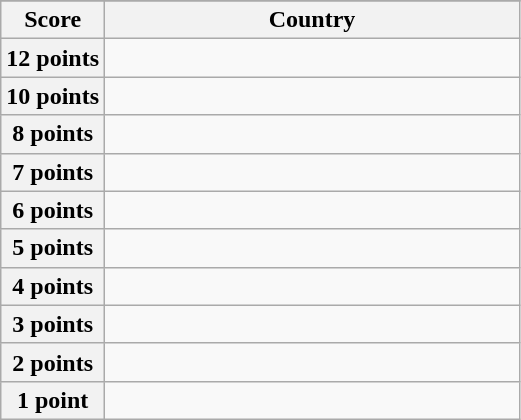<table class="wikitable">
<tr>
</tr>
<tr>
<th scope="col" width="20%">Score</th>
<th scope="col">Country</th>
</tr>
<tr>
<th scope="row">12 points</th>
<td></td>
</tr>
<tr>
<th scope="row">10 points</th>
<td></td>
</tr>
<tr>
<th scope="row">8 points</th>
<td></td>
</tr>
<tr>
<th scope="row">7 points</th>
<td></td>
</tr>
<tr>
<th scope="row">6 points</th>
<td></td>
</tr>
<tr>
<th scope="row">5 points</th>
<td></td>
</tr>
<tr>
<th scope="row">4 points</th>
<td></td>
</tr>
<tr>
<th scope="row">3 points</th>
<td></td>
</tr>
<tr>
<th scope="row">2 points</th>
<td></td>
</tr>
<tr>
<th scope="row">1 point</th>
<td></td>
</tr>
</table>
